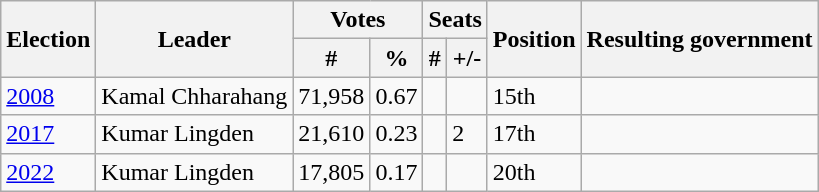<table class="wikitable">
<tr>
<th rowspan="2">Election</th>
<th rowspan="2">Leader</th>
<th colspan="2">Votes</th>
<th colspan="2">Seats</th>
<th rowspan="2">Position</th>
<th rowspan="2">Resulting government</th>
</tr>
<tr>
<th>#</th>
<th>%</th>
<th>#</th>
<th>+/-</th>
</tr>
<tr>
<td><a href='#'>2008</a></td>
<td>Kamal Chharahang</td>
<td>71,958</td>
<td>0.67</td>
<td style="text-align:center;"></td>
<td></td>
<td>15th</td>
<td></td>
</tr>
<tr>
<td><a href='#'>2017</a></td>
<td>Kumar Lingden</td>
<td>21,610</td>
<td>0.23</td>
<td style="text-align:center;"></td>
<td> 2</td>
<td> 17th</td>
<td></td>
</tr>
<tr>
<td><a href='#'>2022</a></td>
<td>Kumar Lingden</td>
<td>17,805</td>
<td>0.17</td>
<td></td>
<td></td>
<td> 20th</td>
<td></td>
</tr>
</table>
